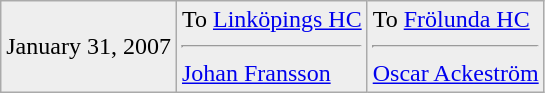<table class="wikitable">
<tr style="background:#eee;">
<td>January 31, 2007</td>
<td valign="top">To <a href='#'>Linköpings HC</a><hr><a href='#'>Johan Fransson</a></td>
<td valign="top">To <a href='#'>Frölunda HC</a><hr><a href='#'>Oscar Ackeström</a></td>
</tr>
</table>
